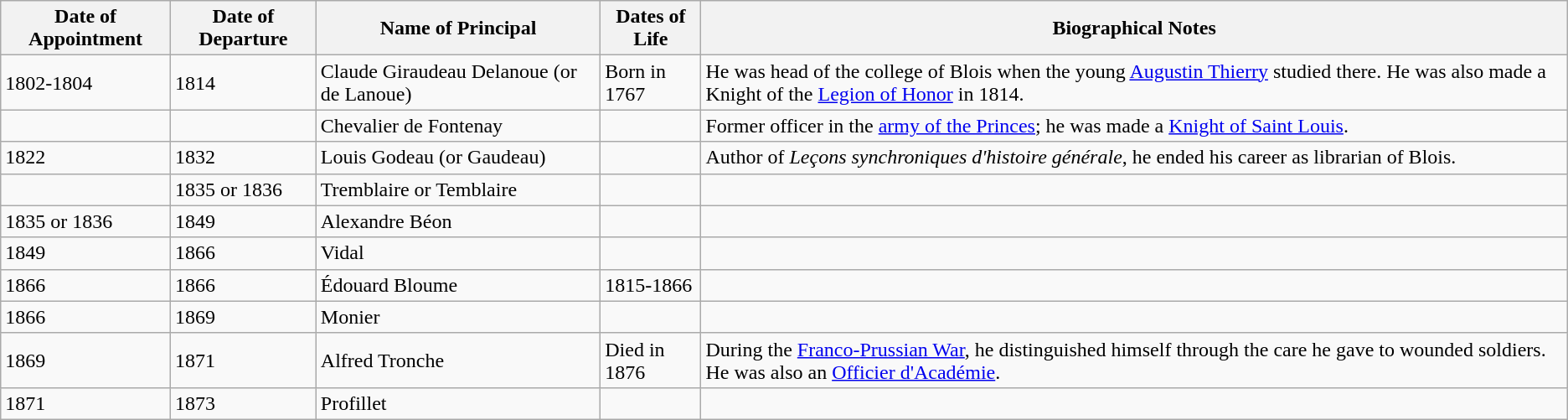<table class="wikitable alternance centre">
<tr>
<th scope="col">Date of Appointment</th>
<th scope="col">Date of Departure</th>
<th scope="col">Name of Principal</th>
<th scope="col">Dates of Life</th>
<th scope="col">Biographical Notes</th>
</tr>
<tr>
<td>1802-1804</td>
<td>1814</td>
<td>Claude Giraudeau Delanoue (or de Lanoue)</td>
<td>Born in 1767</td>
<td>He was head of the college of Blois when the young <a href='#'>Augustin Thierry</a> studied there. He was also made a Knight of the <a href='#'>Legion of Honor</a> in 1814.</td>
</tr>
<tr>
<td></td>
<td></td>
<td>Chevalier de Fontenay</td>
<td></td>
<td>Former officer in the <a href='#'>army of the Princes</a>; he was made a <a href='#'>Knight of Saint Louis</a>.</td>
</tr>
<tr>
<td>1822</td>
<td>1832</td>
<td>Louis Godeau (or Gaudeau)</td>
<td></td>
<td>Author of <em>Leçons synchroniques d'histoire générale</em>, he ended his career as librarian of Blois.</td>
</tr>
<tr>
<td></td>
<td>1835 or 1836</td>
<td>Tremblaire or Temblaire</td>
<td></td>
<td></td>
</tr>
<tr>
<td>1835 or 1836</td>
<td>1849</td>
<td>Alexandre Béon</td>
<td></td>
<td></td>
</tr>
<tr>
<td>1849</td>
<td>1866</td>
<td>Vidal</td>
<td></td>
<td></td>
</tr>
<tr>
<td>1866</td>
<td>1866</td>
<td>Édouard Bloume</td>
<td>1815-1866</td>
<td></td>
</tr>
<tr>
<td>1866</td>
<td>1869</td>
<td>Monier</td>
<td></td>
<td></td>
</tr>
<tr>
<td>1869</td>
<td>1871</td>
<td>Alfred Tronche</td>
<td>Died in 1876</td>
<td>During the <a href='#'>Franco-Prussian War</a>, he distinguished himself through the care he gave to wounded soldiers. He was also an <a href='#'>Officier d'Académie</a>.</td>
</tr>
<tr>
<td>1871</td>
<td>1873</td>
<td>Profillet</td>
<td></td>
<td></td>
</tr>
</table>
